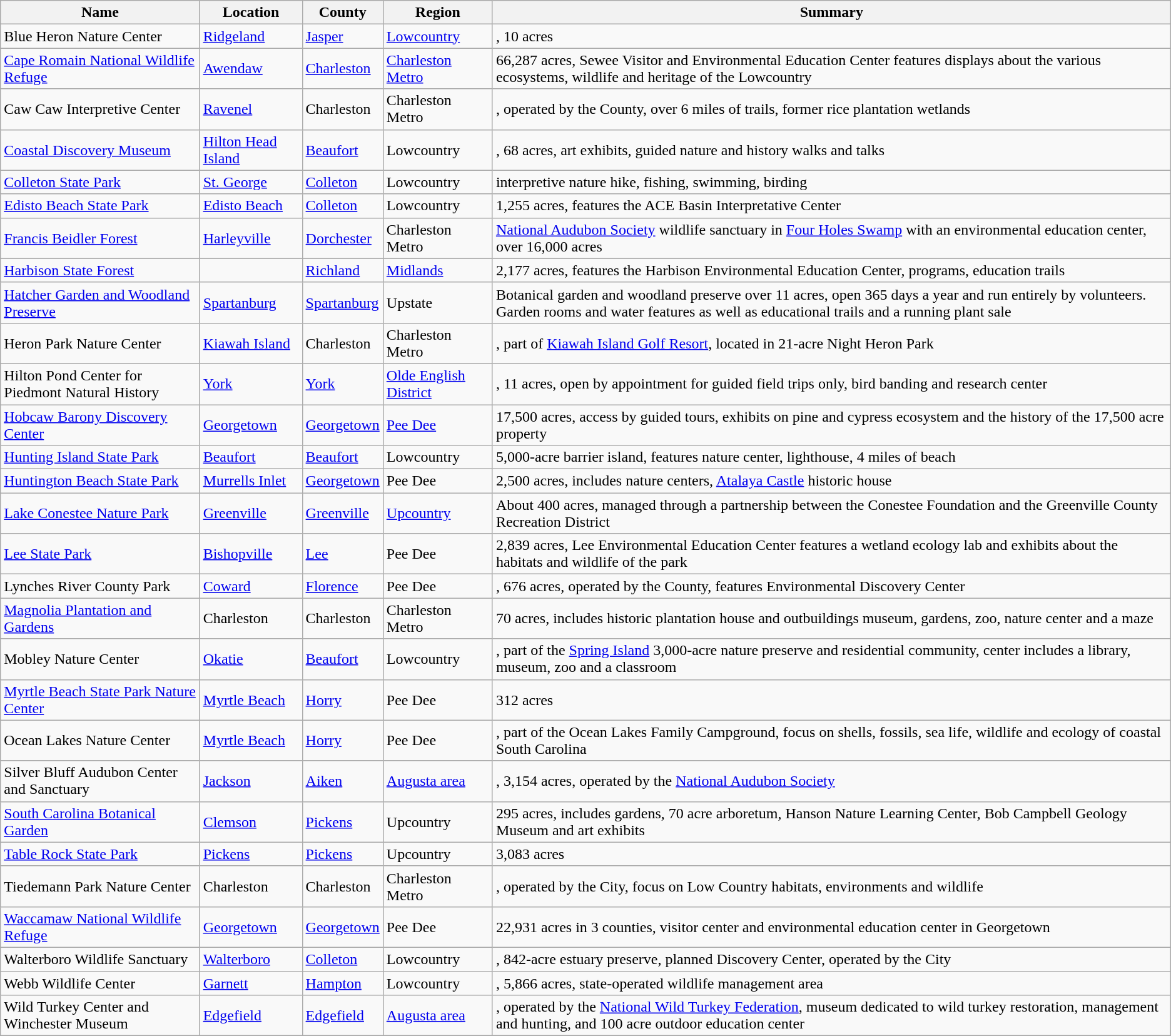<table class="wikitable sortable">
<tr>
<th>Name</th>
<th>Location</th>
<th>County</th>
<th>Region</th>
<th>Summary</th>
</tr>
<tr>
<td>Blue Heron Nature Center</td>
<td><a href='#'>Ridgeland</a></td>
<td><a href='#'>Jasper</a></td>
<td><a href='#'>Lowcountry</a></td>
<td>, 10 acres</td>
</tr>
<tr>
<td><a href='#'>Cape Romain National Wildlife Refuge</a></td>
<td><a href='#'>Awendaw</a></td>
<td><a href='#'>Charleston</a></td>
<td><a href='#'>Charleston Metro</a></td>
<td>66,287 acres, Sewee Visitor and Environmental Education Center features displays about the various ecosystems, wildlife and heritage of the Lowcountry</td>
</tr>
<tr>
<td>Caw Caw Interpretive Center</td>
<td><a href='#'>Ravenel</a></td>
<td>Charleston</td>
<td>Charleston Metro</td>
<td>, operated by the County, over 6 miles of trails, former rice plantation wetlands</td>
</tr>
<tr>
<td><a href='#'>Coastal Discovery Museum</a></td>
<td><a href='#'>Hilton Head Island</a></td>
<td><a href='#'>Beaufort</a></td>
<td>Lowcountry</td>
<td>, 68 acres, art exhibits, guided nature and history walks and talks</td>
</tr>
<tr>
<td><a href='#'>Colleton State Park</a></td>
<td><a href='#'>St. George</a></td>
<td><a href='#'>Colleton</a></td>
<td>Lowcountry</td>
<td> interpretive nature hike, fishing, swimming, birding</td>
</tr>
<tr>
<td><a href='#'>Edisto Beach State Park</a></td>
<td><a href='#'>Edisto Beach</a></td>
<td><a href='#'>Colleton</a></td>
<td>Lowcountry</td>
<td>1,255 acres, features the ACE Basin Interpretative Center</td>
</tr>
<tr>
<td><a href='#'>Francis Beidler Forest</a></td>
<td><a href='#'>Harleyville</a></td>
<td><a href='#'>Dorchester</a></td>
<td>Charleston Metro</td>
<td><a href='#'>National Audubon Society</a> wildlife sanctuary in <a href='#'>Four Holes Swamp</a> with an environmental education center, over 16,000 acres</td>
</tr>
<tr>
<td><a href='#'>Harbison State Forest</a></td>
<td></td>
<td><a href='#'>Richland</a></td>
<td><a href='#'>Midlands</a></td>
<td>2,177 acres, features the Harbison Environmental Education Center, programs, education trails</td>
</tr>
<tr>
<td><a href='#'>Hatcher Garden and Woodland Preserve</a></td>
<td><a href='#'>Spartanburg</a></td>
<td><a href='#'>Spartanburg</a></td>
<td>Upstate</td>
<td> Botanical garden and woodland preserve over 11 acres, open 365 days a year and run entirely by volunteers. Garden rooms and water features as well as educational trails and a running plant sale</td>
</tr>
<tr>
<td>Heron Park Nature Center</td>
<td><a href='#'>Kiawah Island</a></td>
<td>Charleston</td>
<td>Charleston Metro</td>
<td>, part of <a href='#'>Kiawah Island Golf Resort</a>, located in 21-acre Night Heron Park</td>
</tr>
<tr>
<td>Hilton Pond Center for Piedmont Natural History</td>
<td><a href='#'>York</a></td>
<td><a href='#'>York</a></td>
<td><a href='#'>Olde English District</a></td>
<td>, 11 acres, open by appointment for guided field trips only, bird banding and research center</td>
</tr>
<tr>
<td><a href='#'>Hobcaw Barony Discovery Center</a></td>
<td><a href='#'>Georgetown</a></td>
<td><a href='#'>Georgetown</a></td>
<td><a href='#'>Pee Dee</a></td>
<td>17,500 acres, access by guided tours, exhibits on pine and cypress ecosystem and the history of the 17,500 acre property</td>
</tr>
<tr>
<td><a href='#'>Hunting Island State Park</a></td>
<td><a href='#'>Beaufort</a></td>
<td><a href='#'>Beaufort</a></td>
<td>Lowcountry</td>
<td>5,000-acre barrier island, features nature center, lighthouse, 4 miles of beach</td>
</tr>
<tr>
<td><a href='#'>Huntington Beach State Park</a></td>
<td><a href='#'>Murrells Inlet</a></td>
<td><a href='#'>Georgetown</a></td>
<td>Pee Dee</td>
<td>2,500 acres, includes nature centers, <a href='#'>Atalaya Castle</a> historic house</td>
</tr>
<tr>
<td><a href='#'>Lake Conestee Nature Park</a></td>
<td><a href='#'>Greenville</a></td>
<td><a href='#'>Greenville</a></td>
<td><a href='#'>Upcountry</a></td>
<td>About 400 acres, managed through a partnership between the Conestee Foundation and the Greenville County Recreation District</td>
</tr>
<tr>
<td><a href='#'>Lee State Park</a></td>
<td><a href='#'>Bishopville</a></td>
<td><a href='#'>Lee</a></td>
<td>Pee Dee</td>
<td>2,839 acres, Lee Environmental Education Center features a wetland ecology lab and exhibits about the habitats and wildlife of the park</td>
</tr>
<tr>
<td>Lynches River County Park</td>
<td><a href='#'>Coward</a></td>
<td><a href='#'>Florence</a></td>
<td>Pee Dee</td>
<td>, 676 acres, operated by the County, features Environmental Discovery Center</td>
</tr>
<tr>
<td><a href='#'>Magnolia Plantation and Gardens</a></td>
<td>Charleston</td>
<td>Charleston</td>
<td>Charleston Metro</td>
<td>70 acres, includes historic plantation house and outbuildings museum, gardens, zoo, nature center and a maze</td>
</tr>
<tr>
<td>Mobley Nature Center</td>
<td><a href='#'>Okatie</a></td>
<td><a href='#'>Beaufort</a></td>
<td>Lowcountry</td>
<td>, part of the <a href='#'>Spring Island</a> 3,000-acre nature preserve and residential community, center includes a library, museum, zoo and a classroom</td>
</tr>
<tr>
<td><a href='#'>Myrtle Beach State Park Nature Center</a></td>
<td><a href='#'>Myrtle Beach</a></td>
<td><a href='#'>Horry</a></td>
<td>Pee Dee</td>
<td>312 acres</td>
</tr>
<tr>
<td>Ocean Lakes Nature Center</td>
<td><a href='#'>Myrtle Beach</a></td>
<td><a href='#'>Horry</a></td>
<td>Pee Dee</td>
<td>, part of the Ocean Lakes Family Campground, focus on shells, fossils, sea life, wildlife and ecology of coastal South Carolina</td>
</tr>
<tr>
<td>Silver Bluff Audubon Center and Sanctuary</td>
<td><a href='#'>Jackson</a></td>
<td><a href='#'>Aiken</a></td>
<td><a href='#'>Augusta area</a></td>
<td>, 3,154 acres, operated by the <a href='#'>National Audubon Society</a></td>
</tr>
<tr>
<td><a href='#'>South Carolina Botanical Garden</a></td>
<td><a href='#'>Clemson</a></td>
<td><a href='#'>Pickens</a></td>
<td>Upcountry</td>
<td>295 acres, includes gardens, 70 acre arboretum, Hanson Nature Learning Center, Bob Campbell Geology Museum and art exhibits</td>
</tr>
<tr>
<td><a href='#'>Table Rock State Park</a></td>
<td><a href='#'>Pickens</a></td>
<td><a href='#'>Pickens</a></td>
<td>Upcountry</td>
<td>3,083 acres</td>
</tr>
<tr>
<td>Tiedemann Park Nature Center</td>
<td>Charleston</td>
<td>Charleston</td>
<td>Charleston Metro</td>
<td>, operated by the City, focus on Low Country habitats, environments and wildlife</td>
</tr>
<tr>
<td><a href='#'>Waccamaw National Wildlife Refuge</a></td>
<td><a href='#'>Georgetown</a></td>
<td><a href='#'>Georgetown</a></td>
<td>Pee Dee</td>
<td>22,931 acres in 3 counties, visitor center and environmental education center in Georgetown</td>
</tr>
<tr>
<td>Walterboro Wildlife Sanctuary</td>
<td><a href='#'>Walterboro</a></td>
<td><a href='#'>Colleton</a></td>
<td>Lowcountry</td>
<td>, 842-acre estuary preserve, planned Discovery Center, operated by the City</td>
</tr>
<tr>
<td>Webb Wildlife Center</td>
<td><a href='#'>Garnett</a></td>
<td><a href='#'>Hampton</a></td>
<td>Lowcountry</td>
<td>, 5,866 acres, state-operated wildlife management area</td>
</tr>
<tr>
<td>Wild Turkey Center and Winchester Museum</td>
<td><a href='#'>Edgefield</a></td>
<td><a href='#'>Edgefield</a></td>
<td><a href='#'>Augusta area</a></td>
<td>, operated by the <a href='#'>National Wild Turkey Federation</a>, museum dedicated to wild turkey restoration, management and hunting, and 100 acre outdoor education center</td>
</tr>
<tr>
</tr>
</table>
